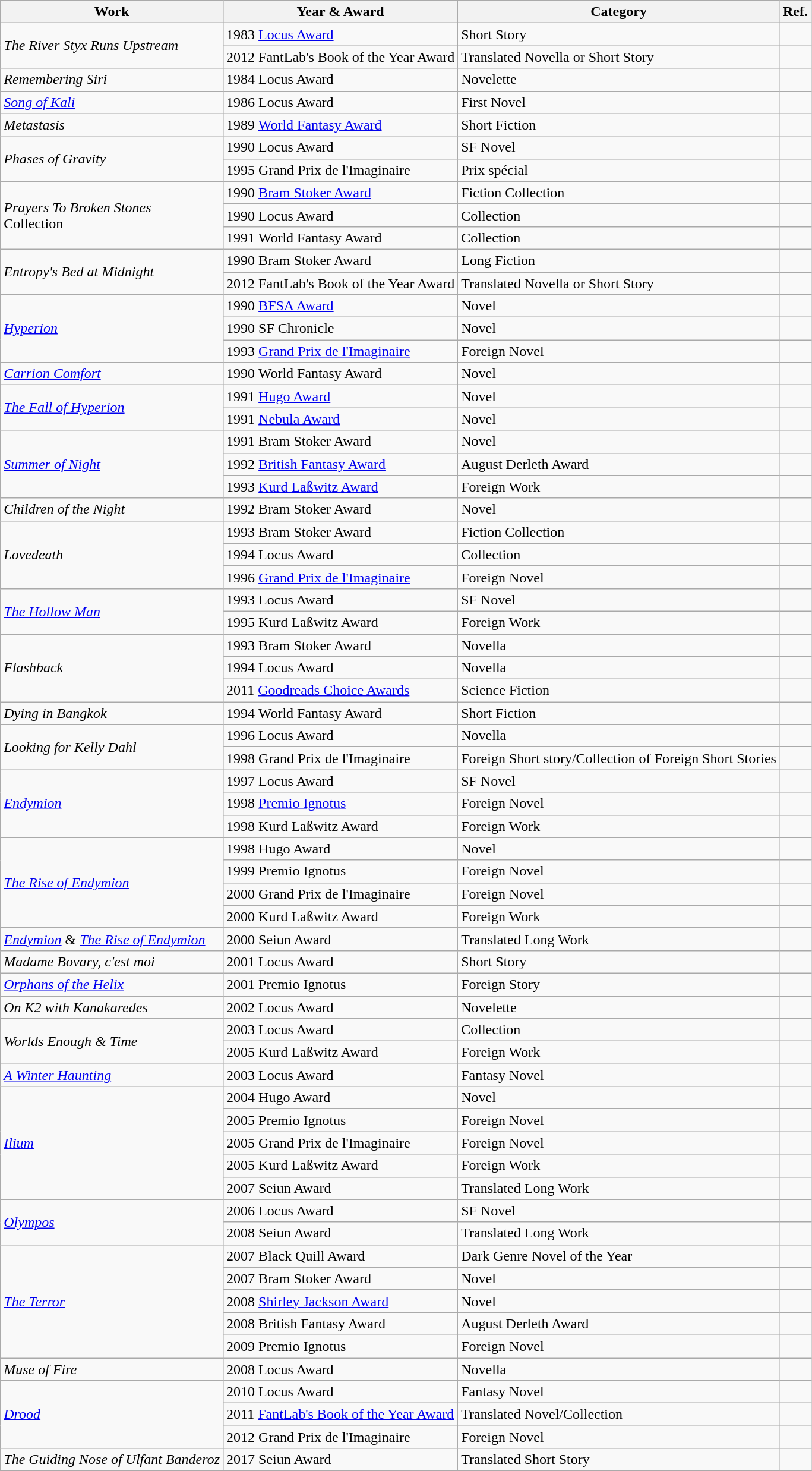<table class="wikitable">
<tr>
<th>Work</th>
<th>Year & Award</th>
<th>Category</th>
<th>Ref.</th>
</tr>
<tr>
<td rowspan="2"><em>The River Styx Runs Upstream	</em></td>
<td>1983 <a href='#'>Locus Award</a></td>
<td>Short Story</td>
<td></td>
</tr>
<tr>
<td>2012 FantLab's Book of the Year Award</td>
<td>Translated Novella or Short Story</td>
<td></td>
</tr>
<tr>
<td rowspan="1"><em>Remembering Siri</em></td>
<td>1984 Locus Award</td>
<td>Novelette</td>
<td></td>
</tr>
<tr>
<td rowspan="1"><em><a href='#'>Song of Kali</a></em></td>
<td>1986 Locus Award</td>
<td>First Novel</td>
<td></td>
</tr>
<tr>
<td rowspan="1"><em>Metastasis</em></td>
<td>1989 <a href='#'>World Fantasy Award</a></td>
<td>Short Fiction</td>
<td></td>
</tr>
<tr>
<td rowspan="2"><em>Phases of Gravity</em></td>
<td>1990 Locus Award</td>
<td>SF Novel</td>
<td></td>
</tr>
<tr>
<td>1995 Grand Prix de l'Imaginaire</td>
<td>Prix spécial</td>
<td></td>
</tr>
<tr>
<td rowspan="3"><em>Prayers To Broken Stones</em><br>Collection</td>
<td>1990 <a href='#'>Bram Stoker Award</a></td>
<td>Fiction Collection</td>
<td></td>
</tr>
<tr>
<td>1990 Locus Award</td>
<td>Collection</td>
<td></td>
</tr>
<tr>
<td>1991 World Fantasy Award</td>
<td>Collection</td>
<td></td>
</tr>
<tr>
<td rowspan="2"><em>Entropy's Bed at Midnight</em></td>
<td>1990 Bram Stoker Award</td>
<td>Long Fiction</td>
<td></td>
</tr>
<tr>
<td>2012 FantLab's Book of the Year Award</td>
<td>Translated Novella or Short Story</td>
<td></td>
</tr>
<tr>
<td rowspan="3"><em><a href='#'>Hyperion</a></em></td>
<td>1990 <a href='#'>BFSA Award</a></td>
<td>Novel</td>
<td></td>
</tr>
<tr>
<td>1990 SF Chronicle</td>
<td>Novel</td>
<td></td>
</tr>
<tr>
<td>1993 <a href='#'>Grand Prix de l'Imaginaire</a></td>
<td>Foreign Novel</td>
<td></td>
</tr>
<tr>
<td rowspan="1"><em><a href='#'>Carrion Comfort</a></em></td>
<td>1990 World Fantasy Award</td>
<td>Novel</td>
<td></td>
</tr>
<tr>
<td rowspan="2"><em><a href='#'>The Fall of Hyperion</a></em></td>
<td>1991 <a href='#'>Hugo Award</a></td>
<td>Novel</td>
<td></td>
</tr>
<tr>
<td>1991 <a href='#'>Nebula Award</a></td>
<td>Novel</td>
<td></td>
</tr>
<tr>
<td rowspan="3"><em><a href='#'>Summer of Night</a></em></td>
<td>1991 Bram Stoker Award</td>
<td>Novel</td>
<td></td>
</tr>
<tr>
<td>1992 <a href='#'>British Fantasy Award</a></td>
<td>August Derleth Award</td>
<td></td>
</tr>
<tr>
<td>1993 <a href='#'>Kurd Laßwitz Award</a></td>
<td>Foreign Work</td>
<td></td>
</tr>
<tr>
<td rowspan="1"><em>Children of the Night</em></td>
<td>1992 Bram Stoker Award</td>
<td>Novel</td>
<td></td>
</tr>
<tr>
<td rowspan="3"><em>Lovedeath</em></td>
<td>1993 Bram Stoker Award</td>
<td>Fiction Collection</td>
<td></td>
</tr>
<tr>
<td>1994 Locus Award</td>
<td>Collection</td>
<td></td>
</tr>
<tr>
<td>1996 <a href='#'>Grand Prix de l'Imaginaire</a></td>
<td>Foreign Novel</td>
<td></td>
</tr>
<tr>
<td rowspan="2"><em><a href='#'>The Hollow Man</a></em></td>
<td>1993 Locus Award</td>
<td>SF Novel</td>
<td></td>
</tr>
<tr>
<td>1995 Kurd Laßwitz Award</td>
<td>Foreign Work</td>
<td></td>
</tr>
<tr>
<td rowspan="3"><em>Flashback</em></td>
<td>1993 Bram Stoker Award</td>
<td>Novella</td>
<td></td>
</tr>
<tr>
<td>1994 Locus Award</td>
<td>Novella</td>
<td></td>
</tr>
<tr>
<td>2011 <a href='#'>Goodreads Choice Awards</a></td>
<td>Science Fiction</td>
<td></td>
</tr>
<tr>
<td rowspan="1"><em>Dying in Bangkok</em></td>
<td>1994 World Fantasy Award</td>
<td>Short Fiction</td>
<td></td>
</tr>
<tr>
<td rowspan="2"><em>Looking for Kelly Dahl</em></td>
<td>1996 Locus Award</td>
<td>Novella</td>
<td></td>
</tr>
<tr>
<td>1998 Grand Prix de l'Imaginaire</td>
<td>Foreign Short story/Collection of Foreign Short Stories</td>
<td></td>
</tr>
<tr>
<td rowspan="3"><em><a href='#'>Endymion</a></em></td>
<td>1997 Locus Award</td>
<td>SF Novel</td>
<td></td>
</tr>
<tr>
<td>1998 <a href='#'>Premio Ignotus</a></td>
<td>Foreign Novel</td>
<td></td>
</tr>
<tr>
<td>1998 Kurd Laßwitz Award</td>
<td>Foreign Work</td>
<td></td>
</tr>
<tr>
<td rowspan="4"><em><a href='#'>The Rise of Endymion</a></em></td>
<td>1998 Hugo Award</td>
<td>Novel</td>
<td></td>
</tr>
<tr>
<td>1999 Premio Ignotus</td>
<td>Foreign Novel</td>
<td></td>
</tr>
<tr>
<td>2000 Grand Prix de l'Imaginaire</td>
<td>Foreign Novel</td>
<td></td>
</tr>
<tr>
<td>2000 Kurd Laßwitz Award</td>
<td>Foreign Work</td>
<td></td>
</tr>
<tr>
<td rowspan="1"><em><a href='#'>Endymion</a></em> & <em><a href='#'>The Rise of Endymion</a></em></td>
<td>2000 Seiun Award</td>
<td>Translated Long Work</td>
<td></td>
</tr>
<tr>
<td rowspan="1"><em>Madame Bovary, c'est moi</em></td>
<td>2001 Locus Award</td>
<td>Short Story</td>
<td></td>
</tr>
<tr>
<td rowspan="1"><em><a href='#'>Orphans of the Helix</a></em></td>
<td>2001 Premio Ignotus</td>
<td>Foreign Story</td>
<td></td>
</tr>
<tr>
<td rowspan="1"><em>On K2 with Kanakaredes</em></td>
<td>2002 Locus Award</td>
<td>Novelette</td>
<td></td>
</tr>
<tr>
<td rowspan="2"><em>Worlds Enough & Time</em></td>
<td>2003 Locus Award</td>
<td>Collection</td>
<td></td>
</tr>
<tr>
<td>2005 Kurd Laßwitz Award</td>
<td>Foreign Work</td>
<td></td>
</tr>
<tr>
<td rowspan="1"><em><a href='#'>A Winter Haunting</a></em></td>
<td>2003 Locus Award</td>
<td>Fantasy Novel</td>
<td></td>
</tr>
<tr>
<td rowspan="5"><em><a href='#'>Ilium</a></em></td>
<td>2004 Hugo Award</td>
<td>Novel</td>
<td></td>
</tr>
<tr>
<td>2005 Premio Ignotus</td>
<td>Foreign Novel</td>
<td></td>
</tr>
<tr>
<td>2005 Grand Prix de l'Imaginaire</td>
<td>Foreign Novel</td>
<td></td>
</tr>
<tr>
<td>2005 Kurd Laßwitz Award</td>
<td>Foreign Work</td>
<td></td>
</tr>
<tr>
<td>2007 Seiun Award</td>
<td>Translated Long Work</td>
<td></td>
</tr>
<tr>
<td rowspan="2"><em><a href='#'>Olympos</a></em></td>
<td>2006 Locus Award</td>
<td>SF Novel</td>
<td></td>
</tr>
<tr>
<td>2008 Seiun Award</td>
<td>Translated Long Work</td>
<td></td>
</tr>
<tr>
<td rowspan="5"><em><a href='#'>The Terror</a></em></td>
<td>2007 Black Quill Award</td>
<td>Dark Genre Novel of the Year</td>
<td></td>
</tr>
<tr>
<td>2007 Bram Stoker Award</td>
<td>Novel</td>
<td></td>
</tr>
<tr>
<td>2008 <a href='#'>Shirley Jackson Award</a></td>
<td>Novel</td>
<td></td>
</tr>
<tr>
<td>2008 British Fantasy Award</td>
<td>August Derleth Award</td>
<td></td>
</tr>
<tr>
<td>2009 Premio Ignotus</td>
<td>Foreign Novel</td>
<td></td>
</tr>
<tr>
<td rowspan="1"><em>Muse of Fire</em></td>
<td>2008 Locus Award</td>
<td>Novella</td>
<td></td>
</tr>
<tr>
<td rowspan="3"><em><a href='#'>Drood</a></em></td>
<td>2010 Locus Award</td>
<td>Fantasy Novel</td>
<td></td>
</tr>
<tr>
<td>2011 <a href='#'>FantLab's Book of the Year Award</a></td>
<td>Translated Novel/Collection</td>
<td></td>
</tr>
<tr>
<td>2012 Grand Prix de l'Imaginaire</td>
<td>Foreign Novel</td>
<td></td>
</tr>
<tr>
<td rowspan="1"><em>The Guiding Nose of Ulfant Banderoz</em></td>
<td>2017 Seiun Award</td>
<td>Translated Short Story</td>
<td></td>
</tr>
<tr>
</tr>
</table>
